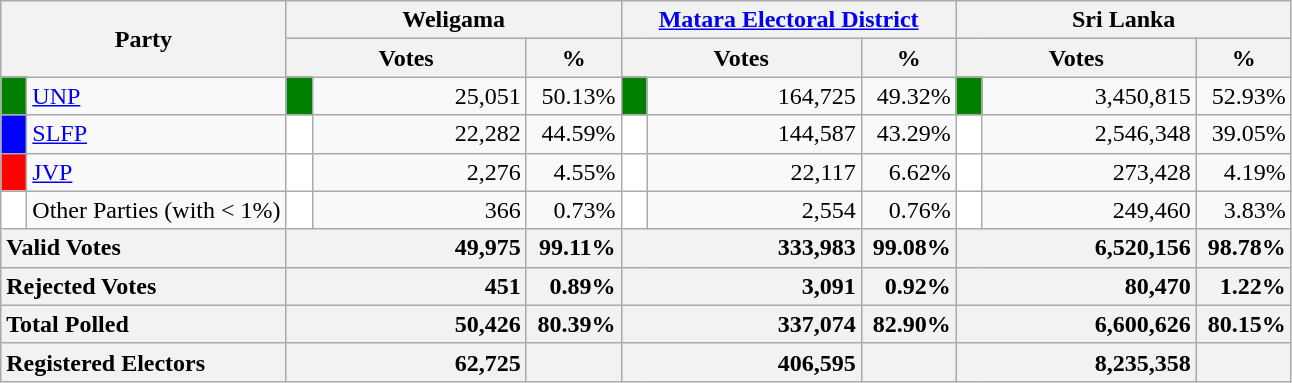<table class="wikitable">
<tr>
<th colspan="2" width="144px"rowspan="2">Party</th>
<th colspan="3" width="216px">Weligama</th>
<th colspan="3" width="216px"><a href='#'>Matara Electoral District</a></th>
<th colspan="3" width="216px">Sri Lanka</th>
</tr>
<tr>
<th colspan="2" width="144px">Votes</th>
<th>%</th>
<th colspan="2" width="144px">Votes</th>
<th>%</th>
<th colspan="2" width="144px">Votes</th>
<th>%</th>
</tr>
<tr>
<td style="background-color:green;" width="10px"></td>
<td style="text-align:left;"><a href='#'>UNP</a></td>
<td style="background-color:green;" width="10px"></td>
<td style="text-align:right;">25,051</td>
<td style="text-align:right;">50.13%</td>
<td style="background-color:green;" width="10px"></td>
<td style="text-align:right;">164,725</td>
<td style="text-align:right;">49.32%</td>
<td style="background-color:green;" width="10px"></td>
<td style="text-align:right;">3,450,815</td>
<td style="text-align:right;">52.93%</td>
</tr>
<tr>
<td style="background-color:blue;" width="10px"></td>
<td style="text-align:left;"><a href='#'>SLFP</a></td>
<td style="background-color:white;" width="10px"></td>
<td style="text-align:right;">22,282</td>
<td style="text-align:right;">44.59%</td>
<td style="background-color:white;" width="10px"></td>
<td style="text-align:right;">144,587</td>
<td style="text-align:right;">43.29%</td>
<td style="background-color:white;" width="10px"></td>
<td style="text-align:right;">2,546,348</td>
<td style="text-align:right;">39.05%</td>
</tr>
<tr>
<td style="background-color:red;" width="10px"></td>
<td style="text-align:left;"><a href='#'>JVP</a></td>
<td style="background-color:white;" width="10px"></td>
<td style="text-align:right;">2,276</td>
<td style="text-align:right;">4.55%</td>
<td style="background-color:white;" width="10px"></td>
<td style="text-align:right;">22,117</td>
<td style="text-align:right;">6.62%</td>
<td style="background-color:white;" width="10px"></td>
<td style="text-align:right;">273,428</td>
<td style="text-align:right;">4.19%</td>
</tr>
<tr>
<td style="background-color:white;" width="10px"></td>
<td style="text-align:left;">Other Parties (with < 1%)</td>
<td style="background-color:white;" width="10px"></td>
<td style="text-align:right;">366</td>
<td style="text-align:right;">0.73%</td>
<td style="background-color:white;" width="10px"></td>
<td style="text-align:right;">2,554</td>
<td style="text-align:right;">0.76%</td>
<td style="background-color:white;" width="10px"></td>
<td style="text-align:right;">249,460</td>
<td style="text-align:right;">3.83%</td>
</tr>
<tr>
<th colspan="2" width="144px"style="text-align:left;">Valid Votes</th>
<th style="text-align:right;"colspan="2" width="144px">49,975</th>
<th style="text-align:right;">99.11%</th>
<th style="text-align:right;"colspan="2" width="144px">333,983</th>
<th style="text-align:right;">99.08%</th>
<th style="text-align:right;"colspan="2" width="144px">6,520,156</th>
<th style="text-align:right;">98.78%</th>
</tr>
<tr>
<th colspan="2" width="144px"style="text-align:left;">Rejected Votes</th>
<th style="text-align:right;"colspan="2" width="144px">451</th>
<th style="text-align:right;">0.89%</th>
<th style="text-align:right;"colspan="2" width="144px">3,091</th>
<th style="text-align:right;">0.92%</th>
<th style="text-align:right;"colspan="2" width="144px">80,470</th>
<th style="text-align:right;">1.22%</th>
</tr>
<tr>
<th colspan="2" width="144px"style="text-align:left;">Total Polled</th>
<th style="text-align:right;"colspan="2" width="144px">50,426</th>
<th style="text-align:right;">80.39%</th>
<th style="text-align:right;"colspan="2" width="144px">337,074</th>
<th style="text-align:right;">82.90%</th>
<th style="text-align:right;"colspan="2" width="144px">6,600,626</th>
<th style="text-align:right;">80.15%</th>
</tr>
<tr>
<th colspan="2" width="144px"style="text-align:left;">Registered Electors</th>
<th style="text-align:right;"colspan="2" width="144px">62,725</th>
<th></th>
<th style="text-align:right;"colspan="2" width="144px">406,595</th>
<th></th>
<th style="text-align:right;"colspan="2" width="144px">8,235,358</th>
<th></th>
</tr>
</table>
